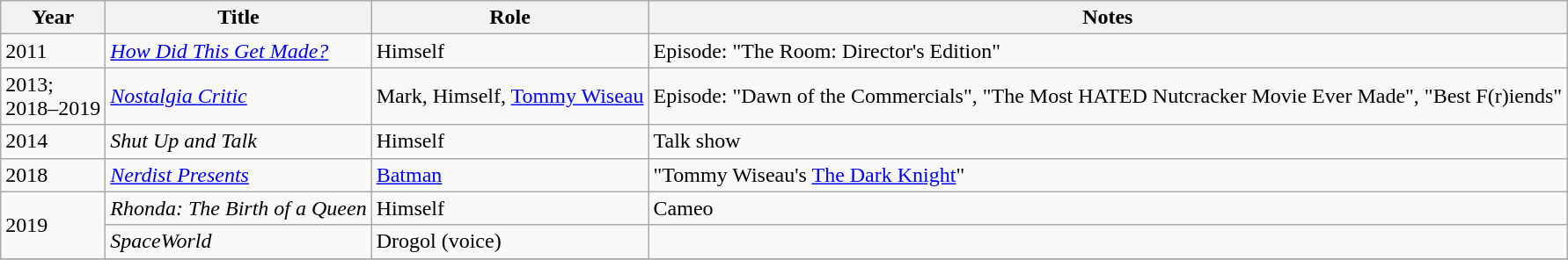<table class="wikitable sortable">
<tr>
<th>Year</th>
<th>Title</th>
<th>Role</th>
<th class="unsortable">Notes</th>
</tr>
<tr>
<td>2011</td>
<td><em><a href='#'>How Did This Get Made?</a></em></td>
<td>Himself</td>
<td>Episode: "The Room: Director's Edition"</td>
</tr>
<tr>
<td>2013; <br> 2018–2019</td>
<td><em><a href='#'>Nostalgia Critic</a></em></td>
<td>Mark, Himself, <a href='#'>Tommy Wiseau</a></td>
<td>Episode: "Dawn of the Commercials", "The Most HATED Nutcracker Movie Ever Made", "Best F(r)iends"</td>
</tr>
<tr>
<td>2014</td>
<td><em>Shut Up and Talk</em></td>
<td>Himself</td>
<td>Talk show</td>
</tr>
<tr>
<td>2018</td>
<td><em><a href='#'>Nerdist Presents</a></em></td>
<td><a href='#'>Batman</a></td>
<td>"Tommy Wiseau's <a href='#'>The Dark Knight</a>"</td>
</tr>
<tr>
<td rowspan="2">2019</td>
<td><em>Rhonda: The Birth of a Queen</em></td>
<td>Himself</td>
<td>Cameo</td>
</tr>
<tr>
<td><em>SpaceWorld</em></td>
<td>Drogol (voice)</td>
<td></td>
</tr>
<tr>
</tr>
</table>
